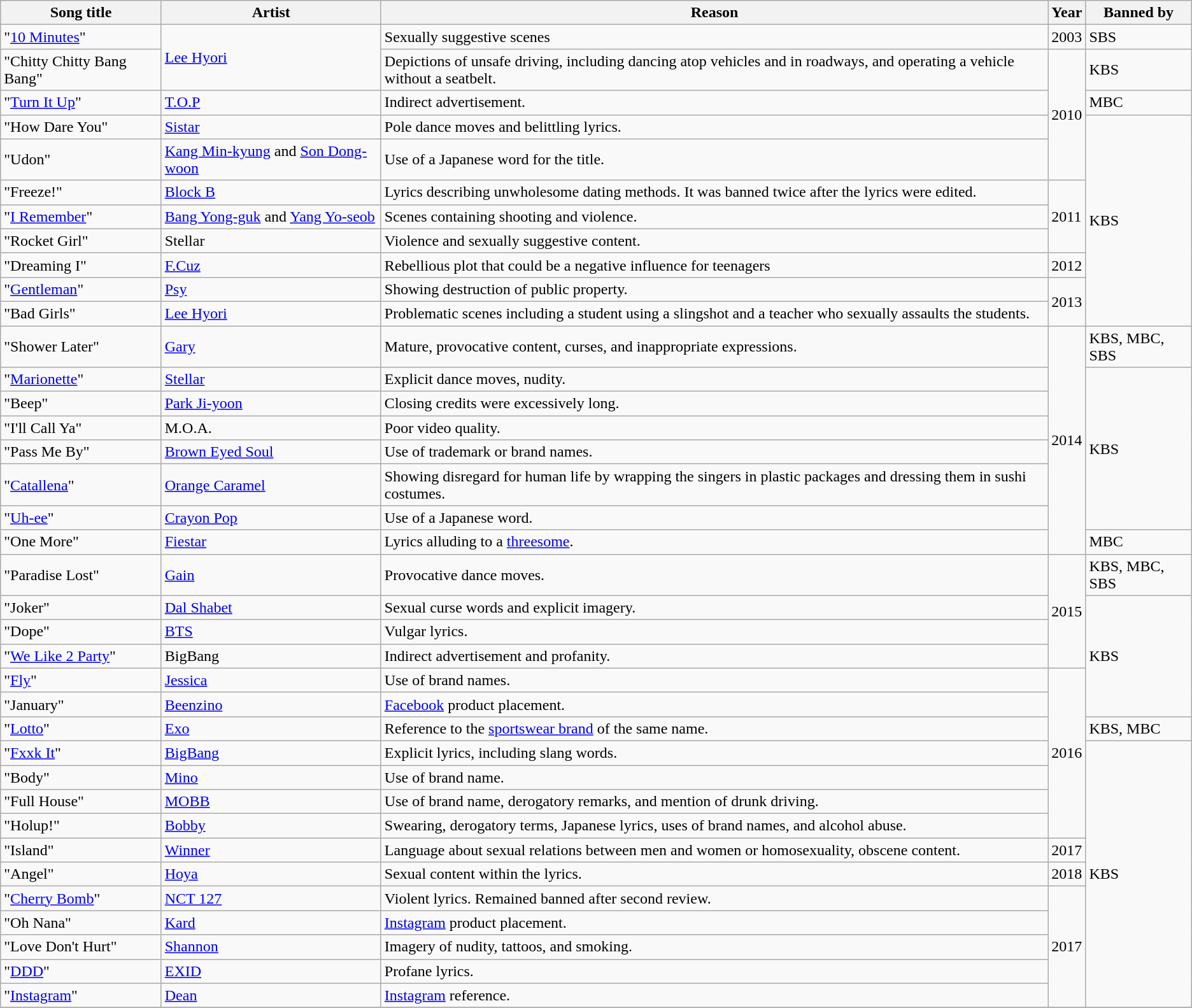<table class="wikitable sortable sticky-header">
<tr>
<th>Song title</th>
<th>Artist</th>
<th>Reason</th>
<th>Year</th>
<th>Banned by</th>
</tr>
<tr>
<td>"<a href='#'>10 Minutes</a>"</td>
<td rowspan="2"><a href='#'>Lee Hyori</a></td>
<td>Sexually suggestive scenes</td>
<td>2003</td>
<td>SBS</td>
</tr>
<tr>
<td>"Chitty Chitty Bang Bang"</td>
<td>Depictions of unsafe driving, including dancing atop vehicles and in roadways, and operating a vehicle without a seatbelt.</td>
<td rowspan="4">2010</td>
<td>KBS</td>
</tr>
<tr>
<td>"<a href='#'>Turn It Up</a>"</td>
<td><a href='#'>T.O.P</a></td>
<td>Indirect advertisement.</td>
<td>MBC</td>
</tr>
<tr>
<td>"How Dare You"</td>
<td><a href='#'>Sistar</a></td>
<td>Pole dance moves and belittling lyrics.</td>
<td rowspan="8">KBS</td>
</tr>
<tr>
<td>"Udon"</td>
<td><a href='#'>Kang Min-kyung</a> and <a href='#'>Son Dong-woon</a></td>
<td>Use of a Japanese word for the title.</td>
</tr>
<tr>
<td>"Freeze!"</td>
<td><a href='#'>Block B</a></td>
<td>Lyrics describing unwholesome dating methods. It was banned twice after the lyrics were edited.</td>
<td rowspan="3">2011</td>
</tr>
<tr>
<td>"<a href='#'>I Remember</a>"</td>
<td><a href='#'>Bang Yong-guk</a> and <a href='#'>Yang Yo-seob</a></td>
<td>Scenes containing shooting and violence.</td>
</tr>
<tr>
<td>"Rocket Girl"</td>
<td>Stellar</td>
<td>Violence and sexually suggestive content.</td>
</tr>
<tr>
<td>"Dreaming I"</td>
<td><a href='#'>F.Cuz</a></td>
<td>Rebellious plot that could be a negative influence for teenagers</td>
<td>2012</td>
</tr>
<tr>
<td>"<a href='#'>Gentleman</a>"</td>
<td><a href='#'>Psy</a></td>
<td>Showing destruction of public property.</td>
<td rowspan="2">2013</td>
</tr>
<tr>
<td>"Bad Girls"</td>
<td><a href='#'>Lee Hyori</a></td>
<td>Problematic scenes including a student using a slingshot and a teacher who sexually assaults the students.</td>
</tr>
<tr>
<td>"Shower Later"</td>
<td><a href='#'>Gary</a></td>
<td>Mature, provocative content, curses, and inappropriate expressions.</td>
<td rowspan="8">2014</td>
<td>KBS, MBC, SBS</td>
</tr>
<tr>
<td>"<a href='#'>Marionette</a>"</td>
<td><a href='#'>Stellar</a></td>
<td>Explicit dance moves, nudity.</td>
<td rowspan="6">KBS</td>
</tr>
<tr>
<td>"Beep"</td>
<td><a href='#'>Park Ji-yoon</a></td>
<td>Closing credits were excessively long.</td>
</tr>
<tr>
<td>"I'll Call Ya"</td>
<td>M.O.A.</td>
<td>Poor video quality.</td>
</tr>
<tr>
<td>"Pass Me By"</td>
<td><a href='#'>Brown Eyed Soul</a></td>
<td>Use of trademark or brand names.</td>
</tr>
<tr>
<td>"<a href='#'>Catallena</a>"</td>
<td><a href='#'>Orange Caramel</a></td>
<td>Showing disregard for human life by wrapping the singers in plastic packages and dressing them in sushi costumes.</td>
</tr>
<tr>
<td>"<a href='#'>Uh-ee</a>"</td>
<td><a href='#'>Crayon Pop</a></td>
<td>Use of a Japanese word.</td>
</tr>
<tr>
<td>"One More"</td>
<td><a href='#'>Fiestar</a></td>
<td>Lyrics alluding to a <a href='#'>threesome</a>.</td>
<td>MBC</td>
</tr>
<tr>
<td>"Paradise Lost"</td>
<td><a href='#'>Gain</a></td>
<td>Provocative dance moves.</td>
<td rowspan="4">2015</td>
<td>KBS, MBC, SBS</td>
</tr>
<tr>
<td>"Joker"</td>
<td><a href='#'>Dal Shabet</a></td>
<td>Sexual curse words and explicit imagery.</td>
<td rowspan="5">KBS</td>
</tr>
<tr>
<td>"Dope"</td>
<td><a href='#'>BTS</a></td>
<td>Vulgar lyrics.</td>
</tr>
<tr>
<td>"<a href='#'>We Like 2 Party</a>"</td>
<td>BigBang</td>
<td>Indirect advertisement and profanity.</td>
</tr>
<tr>
<td>"<a href='#'>Fly</a>"</td>
<td><a href='#'>Jessica</a></td>
<td>Use of brand names.</td>
<td rowspan="7">2016</td>
</tr>
<tr>
<td>"January"</td>
<td><a href='#'>Beenzino</a></td>
<td><a href='#'>Facebook</a> product placement.</td>
</tr>
<tr>
<td>"<a href='#'>Lotto</a>"</td>
<td><a href='#'>Exo</a></td>
<td>Reference to the <a href='#'>sportswear brand</a> of the same name.</td>
<td>KBS, MBC</td>
</tr>
<tr>
<td>"<a href='#'>Fxxk It</a>"</td>
<td><a href='#'>BigBang</a></td>
<td>Explicit lyrics, including slang words.</td>
<td rowspan="11">KBS</td>
</tr>
<tr>
<td>"Body"</td>
<td><a href='#'>Mino</a></td>
<td>Use of brand name.</td>
</tr>
<tr>
<td>"Full House"</td>
<td><a href='#'>MOBB</a></td>
<td>Use of brand name, derogatory remarks, and mention of drunk driving.</td>
</tr>
<tr>
<td>"Holup!"</td>
<td><a href='#'>Bobby</a></td>
<td>Swearing, derogatory terms, Japanese lyrics, uses of brand names, and alcohol abuse.</td>
</tr>
<tr>
<td>"Island"</td>
<td><a href='#'>Winner</a></td>
<td>Language about sexual relations between men and women or homosexuality, obscene content.</td>
<td>2017</td>
</tr>
<tr>
<td>"Angel"</td>
<td><a href='#'>Hoya</a></td>
<td>Sexual content within the lyrics.</td>
<td>2018</td>
</tr>
<tr>
<td>"<a href='#'>Cherry Bomb</a>"</td>
<td><a href='#'>NCT 127</a></td>
<td>Violent lyrics. Remained banned after second review.</td>
<td rowspan="5">2017</td>
</tr>
<tr>
<td>"Oh Nana"</td>
<td><a href='#'>Kard</a></td>
<td><a href='#'>Instagram</a> product placement.</td>
</tr>
<tr>
<td>"Love Don't Hurt"</td>
<td><a href='#'>Shannon</a></td>
<td>Imagery of nudity, tattoos, and smoking.</td>
</tr>
<tr>
<td>"<a href='#'>DDD</a>"</td>
<td><a href='#'>EXID</a></td>
<td>Profane lyrics.</td>
</tr>
<tr>
<td>"<a href='#'>Instagram</a>"</td>
<td><a href='#'>Dean</a></td>
<td><a href='#'>Instagram</a> reference.</td>
</tr>
<tr>
</tr>
</table>
